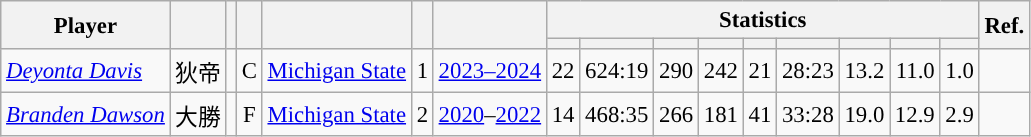<table class="wikitable sortable" style="font-size:95%; text-align:right;">
<tr>
<th rowspan="2">Player</th>
<th rowspan="2"></th>
<th rowspan="2"></th>
<th rowspan="2"></th>
<th rowspan="2"></th>
<th rowspan="2"></th>
<th rowspan="2"></th>
<th colspan="9">Statistics</th>
<th rowspan="2">Ref.</th>
</tr>
<tr>
<th></th>
<th></th>
<th></th>
<th></th>
<th></th>
<th></th>
<th></th>
<th></th>
<th></th>
</tr>
<tr>
<td align="left"><em><a href='#'>Deyonta Davis</a></em></td>
<td align="left">狄帝</td>
<td align="center"></td>
<td align="center">C</td>
<td align="left"><a href='#'>Michigan State</a></td>
<td align="center">1</td>
<td align="center"><a href='#'>2023–2024</a></td>
<td>22</td>
<td>624:19</td>
<td>290</td>
<td>242</td>
<td>21</td>
<td>28:23</td>
<td>13.2</td>
<td>11.0</td>
<td>1.0</td>
<td align="center"></td>
</tr>
<tr>
<td align="left"><em><a href='#'>Branden Dawson</a></em></td>
<td align="left">大勝</td>
<td align="center"></td>
<td align="center">F</td>
<td align="left"><a href='#'>Michigan State</a></td>
<td align="center">2</td>
<td align="center"><a href='#'>2020</a>–<a href='#'>2022</a></td>
<td>14</td>
<td>468:35</td>
<td>266</td>
<td>181</td>
<td>41</td>
<td>33:28</td>
<td>19.0</td>
<td>12.9</td>
<td>2.9</td>
<td align="center"></td>
</tr>
</table>
